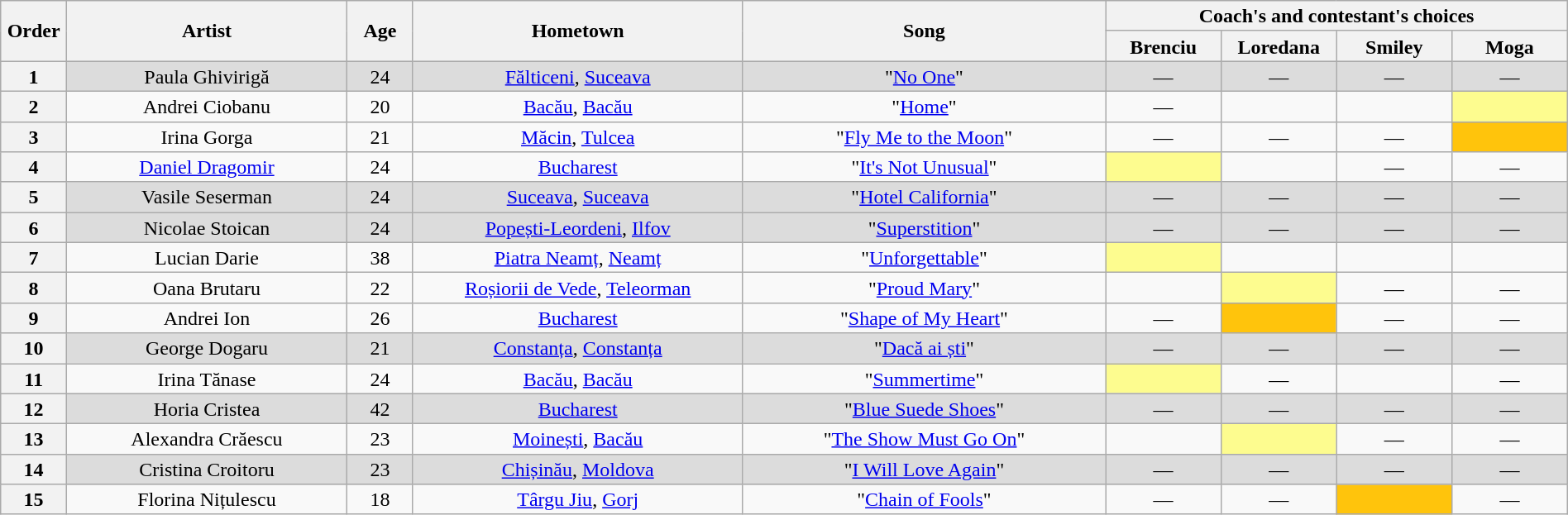<table class="wikitable" style="text-align:center; line-height:17px; width:100%;">
<tr>
<th scope="col" rowspan="2" style="width:04%;">Order</th>
<th scope="col" rowspan="2" style="width:17%;">Artist</th>
<th scope="col" rowspan="2" style="width:04%;">Age</th>
<th scope="col" rowspan="2" style="width:20%;">Hometown</th>
<th scope="col" rowspan="2" style="width:22%;">Song</th>
<th scope="col" colspan="4" style="width:24%;">Coach's and contestant's choices</th>
</tr>
<tr>
<th style="width:07%;">Brenciu</th>
<th style="width:07%;">Loredana</th>
<th style="width:07%;">Smiley</th>
<th style="width:07%;">Moga</th>
</tr>
<tr style="background:#dcdcdc;">
<th>1</th>
<td>Paula Ghivirigă</td>
<td>24</td>
<td><a href='#'>Fălticeni</a>, <a href='#'>Suceava</a></td>
<td>"<a href='#'>No One</a>"</td>
<td>—</td>
<td>—</td>
<td>—</td>
<td>—</td>
</tr>
<tr>
<th>2</th>
<td>Andrei Ciobanu</td>
<td>20</td>
<td><a href='#'>Bacău</a>, <a href='#'>Bacău</a></td>
<td>"<a href='#'>Home</a>"</td>
<td>—</td>
<td><strong></strong></td>
<td><strong></strong></td>
<td style="background:#fdfc8f;"><strong></strong></td>
</tr>
<tr>
<th>3</th>
<td>Irina Gorga</td>
<td>21</td>
<td><a href='#'>Măcin</a>, <a href='#'>Tulcea</a></td>
<td>"<a href='#'>Fly Me to the Moon</a>"</td>
<td>—</td>
<td>—</td>
<td>—</td>
<td style="background:#ffc40c;"><strong></strong></td>
</tr>
<tr>
<th>4</th>
<td><a href='#'>Daniel Dragomir</a></td>
<td>24</td>
<td><a href='#'>Bucharest</a></td>
<td>"<a href='#'>It's Not Unusual</a>"</td>
<td style="background:#fdfc8f;"><strong></strong></td>
<td><strong></strong></td>
<td>—</td>
<td>—</td>
</tr>
<tr style="background:#dcdcdc;">
<th>5</th>
<td>Vasile Seserman</td>
<td>24</td>
<td><a href='#'>Suceava</a>, <a href='#'>Suceava</a></td>
<td>"<a href='#'>Hotel California</a>"</td>
<td>—</td>
<td>—</td>
<td>—</td>
<td>—</td>
</tr>
<tr style="background:#dcdcdc;">
<th>6</th>
<td>Nicolae Stoican</td>
<td>24</td>
<td><a href='#'>Popești-Leordeni</a>, <a href='#'>Ilfov</a></td>
<td>"<a href='#'>Superstition</a>"</td>
<td>—</td>
<td>—</td>
<td>—</td>
<td>—</td>
</tr>
<tr>
<th>7</th>
<td>Lucian Darie</td>
<td>38</td>
<td><a href='#'>Piatra Neamț</a>, <a href='#'>Neamț</a></td>
<td>"<a href='#'>Unforgettable</a>"</td>
<td style="background:#fdfc8f;"><strong></strong></td>
<td><strong></strong></td>
<td><strong></strong></td>
<td><strong></strong></td>
</tr>
<tr>
<th>8</th>
<td>Oana Brutaru</td>
<td>22</td>
<td><a href='#'>Roșiorii de Vede</a>, <a href='#'>Teleorman</a></td>
<td>"<a href='#'>Proud Mary</a>"</td>
<td><strong></strong></td>
<td style="background:#fdfc8f;"><strong></strong></td>
<td>—</td>
<td>—</td>
</tr>
<tr>
<th>9</th>
<td>Andrei Ion</td>
<td>26</td>
<td><a href='#'>Bucharest</a></td>
<td>"<a href='#'>Shape of My Heart</a>"</td>
<td>—</td>
<td style="background:#ffc40c;"><strong></strong></td>
<td>—</td>
<td>—</td>
</tr>
<tr style="background:#dcdcdc;">
<th>10</th>
<td>George Dogaru</td>
<td>21</td>
<td><a href='#'>Constanța</a>, <a href='#'>Constanța</a></td>
<td>"<a href='#'>Dacă ai ști</a>"</td>
<td>—</td>
<td>—</td>
<td>—</td>
<td>—</td>
</tr>
<tr>
<th>11</th>
<td>Irina Tănase</td>
<td>24</td>
<td><a href='#'>Bacău</a>, <a href='#'>Bacău</a></td>
<td>"<a href='#'>Summertime</a>"</td>
<td style="background:#fdfc8f;"><strong></strong></td>
<td>—</td>
<td><strong></strong></td>
<td>—</td>
</tr>
<tr style="background:#dcdcdc;">
<th>12</th>
<td>Horia Cristea</td>
<td>42</td>
<td><a href='#'>Bucharest</a></td>
<td>"<a href='#'>Blue Suede Shoes</a>"</td>
<td>—</td>
<td>—</td>
<td>—</td>
<td>—</td>
</tr>
<tr>
<th>13</th>
<td>Alexandra Crăescu</td>
<td>23</td>
<td><a href='#'>Moinești</a>, <a href='#'>Bacău</a></td>
<td>"<a href='#'>The Show Must Go On</a>"</td>
<td><strong></strong></td>
<td style="background:#fdfc8f;"><strong></strong></td>
<td>—</td>
<td>—</td>
</tr>
<tr style="background:#dcdcdc;">
<th>14</th>
<td>Cristina Croitoru</td>
<td>23</td>
<td><a href='#'>Chișinău</a>, <a href='#'>Moldova</a></td>
<td>"<a href='#'>I Will Love Again</a>"</td>
<td>—</td>
<td>—</td>
<td>—</td>
<td>—</td>
</tr>
<tr>
<th>15</th>
<td>Florina Nițulescu</td>
<td>18</td>
<td><a href='#'>Târgu Jiu</a>, <a href='#'>Gorj</a></td>
<td>"<a href='#'>Chain of Fools</a>"</td>
<td>—</td>
<td>—</td>
<td style="background:#ffc40c;"><strong></strong></td>
<td>—</td>
</tr>
</table>
